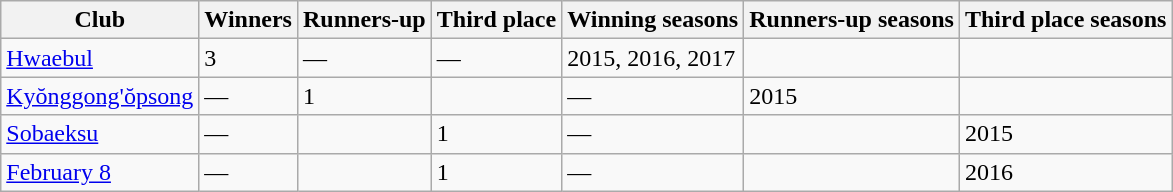<table class="wikitable sortable">
<tr>
<th>Club</th>
<th>Winners</th>
<th>Runners-up</th>
<th>Third place</th>
<th>Winning seasons</th>
<th>Runners-up seasons</th>
<th>Third place seasons</th>
</tr>
<tr>
<td><a href='#'>Hwaebul</a></td>
<td>3</td>
<td>—</td>
<td>—</td>
<td>2015, 2016, 2017</td>
<td></td>
<td></td>
</tr>
<tr>
<td><a href='#'>Kyŏnggong'ŏpsong</a></td>
<td>—</td>
<td>1</td>
<td></td>
<td>—</td>
<td>2015</td>
<td></td>
</tr>
<tr>
<td><a href='#'>Sobaeksu</a></td>
<td>—</td>
<td></td>
<td>1</td>
<td>—</td>
<td></td>
<td>2015</td>
</tr>
<tr>
<td><a href='#'>February 8</a></td>
<td>—</td>
<td></td>
<td>1</td>
<td>—</td>
<td></td>
<td>2016</td>
</tr>
</table>
